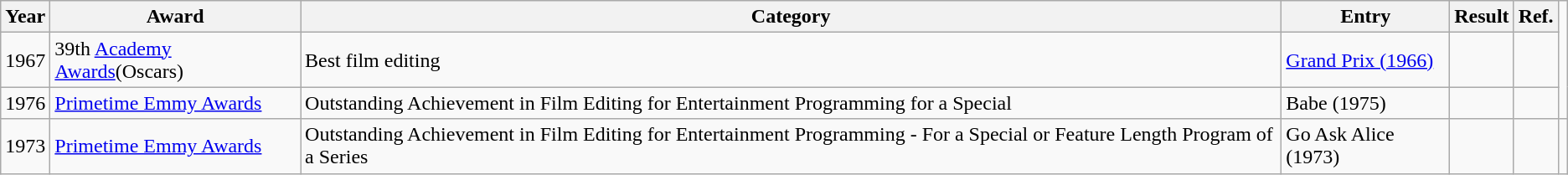<table class="wikitable">
<tr>
<th>Year</th>
<th>Award</th>
<th>Category</th>
<th>Entry</th>
<th>Result</th>
<th>Ref.</th>
</tr>
<tr>
<td>1967</td>
<td>39th <a href='#'>Academy Awards</a>(Oscars)</td>
<td>Best film editing</td>
<td><a href='#'>Grand Prix (1966)</a></td>
<td></td>
<td></td>
</tr>
<tr>
<td>1976</td>
<td><a href='#'>Primetime Emmy Awards</a></td>
<td>Outstanding Achievement in Film Editing for Entertainment Programming for a Special</td>
<td>Babe (1975)</td>
<td></td>
<td></td>
</tr>
<tr>
<td>1973</td>
<td><a href='#'>Primetime Emmy Awards</a></td>
<td>Outstanding Achievement in Film Editing for Entertainment Programming - For a Special or Feature Length Program of a Series</td>
<td>Go Ask Alice (1973)</td>
<td></td>
<td></td>
<td></td>
</tr>
</table>
